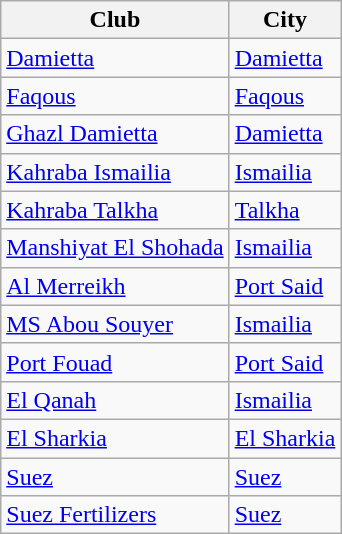<table class="wikitable sortable">
<tr>
<th>Club</th>
<th>City</th>
</tr>
<tr>
<td><a href='#'>Damietta</a></td>
<td><a href='#'>Damietta</a></td>
</tr>
<tr>
<td><a href='#'>Faqous</a></td>
<td><a href='#'>Faqous</a></td>
</tr>
<tr>
<td><a href='#'>Ghazl Damietta</a></td>
<td><a href='#'>Damietta</a></td>
</tr>
<tr>
<td><a href='#'>Kahraba Ismailia</a></td>
<td><a href='#'>Ismailia</a></td>
</tr>
<tr>
<td><a href='#'>Kahraba Talkha</a></td>
<td><a href='#'>Talkha</a></td>
</tr>
<tr>
<td><a href='#'>Manshiyat El Shohada</a></td>
<td><a href='#'>Ismailia</a></td>
</tr>
<tr>
<td><a href='#'>Al Merreikh</a></td>
<td><a href='#'>Port Said</a></td>
</tr>
<tr>
<td><a href='#'>MS Abou Souyer</a></td>
<td><a href='#'>Ismailia</a></td>
</tr>
<tr>
<td><a href='#'>Port Fouad</a></td>
<td><a href='#'>Port Said</a></td>
</tr>
<tr>
<td><a href='#'>El Qanah</a></td>
<td><a href='#'>Ismailia</a></td>
</tr>
<tr>
<td><a href='#'>El Sharkia</a></td>
<td><a href='#'>El Sharkia</a></td>
</tr>
<tr>
<td><a href='#'>Suez</a></td>
<td><a href='#'>Suez</a></td>
</tr>
<tr>
<td><a href='#'>Suez Fertilizers</a></td>
<td><a href='#'>Suez</a></td>
</tr>
</table>
